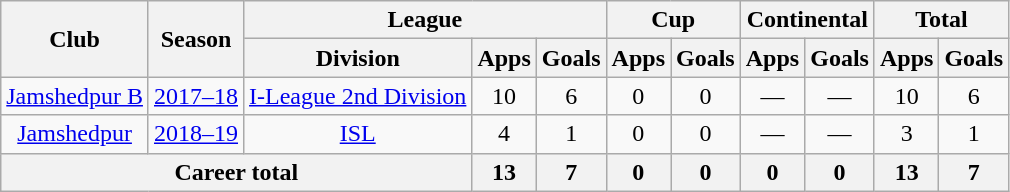<table class="wikitable" style="text-align: center;">
<tr>
<th rowspan="2">Club</th>
<th rowspan="2">Season</th>
<th colspan="3">League</th>
<th colspan="2">Cup</th>
<th colspan="2">Continental</th>
<th colspan="2">Total</th>
</tr>
<tr>
<th>Division</th>
<th>Apps</th>
<th>Goals</th>
<th>Apps</th>
<th>Goals</th>
<th>Apps</th>
<th>Goals</th>
<th>Apps</th>
<th>Goals</th>
</tr>
<tr>
<td rowspan="1"><a href='#'>Jamshedpur B</a></td>
<td><a href='#'>2017–18</a></td>
<td><a href='#'>I-League 2nd Division</a></td>
<td>10</td>
<td>6</td>
<td>0</td>
<td>0</td>
<td>—</td>
<td>—</td>
<td>10</td>
<td>6</td>
</tr>
<tr>
<td rowspan="1"><a href='#'>Jamshedpur</a></td>
<td><a href='#'>2018–19</a></td>
<td><a href='#'>ISL</a></td>
<td>4</td>
<td>1</td>
<td>0</td>
<td>0</td>
<td>—</td>
<td>—</td>
<td>3</td>
<td>1</td>
</tr>
<tr>
<th colspan="3">Career total</th>
<th>13</th>
<th>7</th>
<th>0</th>
<th>0</th>
<th>0</th>
<th>0</th>
<th>13</th>
<th>7</th>
</tr>
</table>
